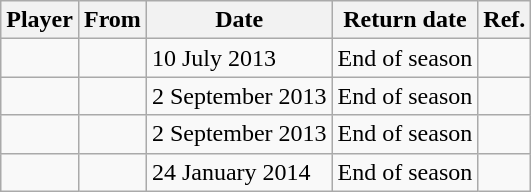<table class="wikitable sortable">
<tr>
<th>Player</th>
<th>From</th>
<th>Date</th>
<th>Return date</th>
<th class=unsortable>Ref.</th>
</tr>
<tr>
<td></td>
<td></td>
<td>10 July 2013</td>
<td>End of season</td>
<td align="center"></td>
</tr>
<tr>
<td></td>
<td></td>
<td>2 September 2013</td>
<td>End of season</td>
<td align="center"></td>
</tr>
<tr>
<td></td>
<td></td>
<td>2 September 2013</td>
<td>End of season</td>
<td align="center"></td>
</tr>
<tr>
<td></td>
<td></td>
<td>24 January 2014</td>
<td>End of season</td>
<td align="center"></td>
</tr>
</table>
